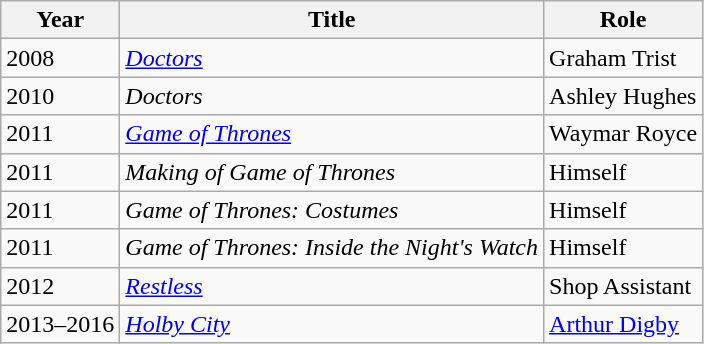<table class="wikitable sortable">
<tr>
<th>Year</th>
<th>Title</th>
<th>Role</th>
</tr>
<tr>
<td>2008</td>
<td><em><a href='#'>Doctors</a></em></td>
<td>Graham Trist</td>
</tr>
<tr>
<td>2010</td>
<td><em>Doctors</em></td>
<td>Ashley Hughes</td>
</tr>
<tr>
<td>2011</td>
<td><em><a href='#'>Game of Thrones</a></em></td>
<td>Waymar Royce</td>
</tr>
<tr>
<td>2011</td>
<td><em>Making of Game of Thrones</em></td>
<td>Himself</td>
</tr>
<tr>
<td>2011</td>
<td><em>Game of Thrones: Costumes</em></td>
<td>Himself</td>
</tr>
<tr>
<td>2011</td>
<td><em>Game of Thrones: Inside the Night's Watch </em></td>
<td>Himself</td>
</tr>
<tr>
<td>2012</td>
<td><em><a href='#'>Restless</a></em></td>
<td>Shop Assistant</td>
</tr>
<tr>
<td>2013–2016</td>
<td><em><a href='#'>Holby City</a></em></td>
<td><a href='#'>Arthur Digby</a></td>
</tr>
</table>
